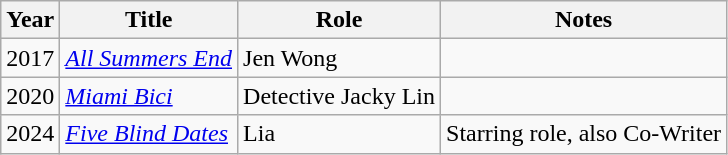<table class="wikitable sortable">
<tr>
<th>Year</th>
<th>Title</th>
<th>Role</th>
<th class="unsortable">Notes</th>
</tr>
<tr>
<td>2017</td>
<td><em><a href='#'>All Summers End</a></em></td>
<td>Jen Wong</td>
<td></td>
</tr>
<tr>
<td>2020</td>
<td><em><a href='#'>Miami Bici</a></em></td>
<td>Detective Jacky Lin</td>
<td></td>
</tr>
<tr>
<td>2024</td>
<td><em><a href='#'>Five Blind Dates</a></em></td>
<td>Lia</td>
<td>Starring role, also Co-Writer</td>
</tr>
</table>
